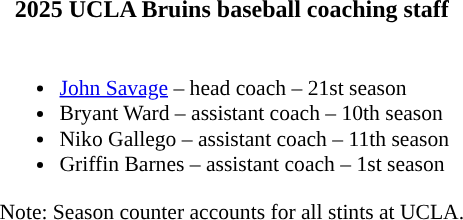<table class="toccolours">
<tr>
<th colspan=9>2025 UCLA Bruins baseball coaching staff</th>
</tr>
<tr>
<td style="border-collapse; font-size:90%;" valign="top"><br><ul><li><a href='#'>John Savage</a> – head coach – 21st season</li><li>Bryant Ward – assistant coach – 10th season</li><li>Niko Gallego – assistant coach – 11th season</li><li>Griffin Barnes – assistant coach – 1st season</li></ul>Note: Season counter accounts for all stints at UCLA.</td>
</tr>
</table>
